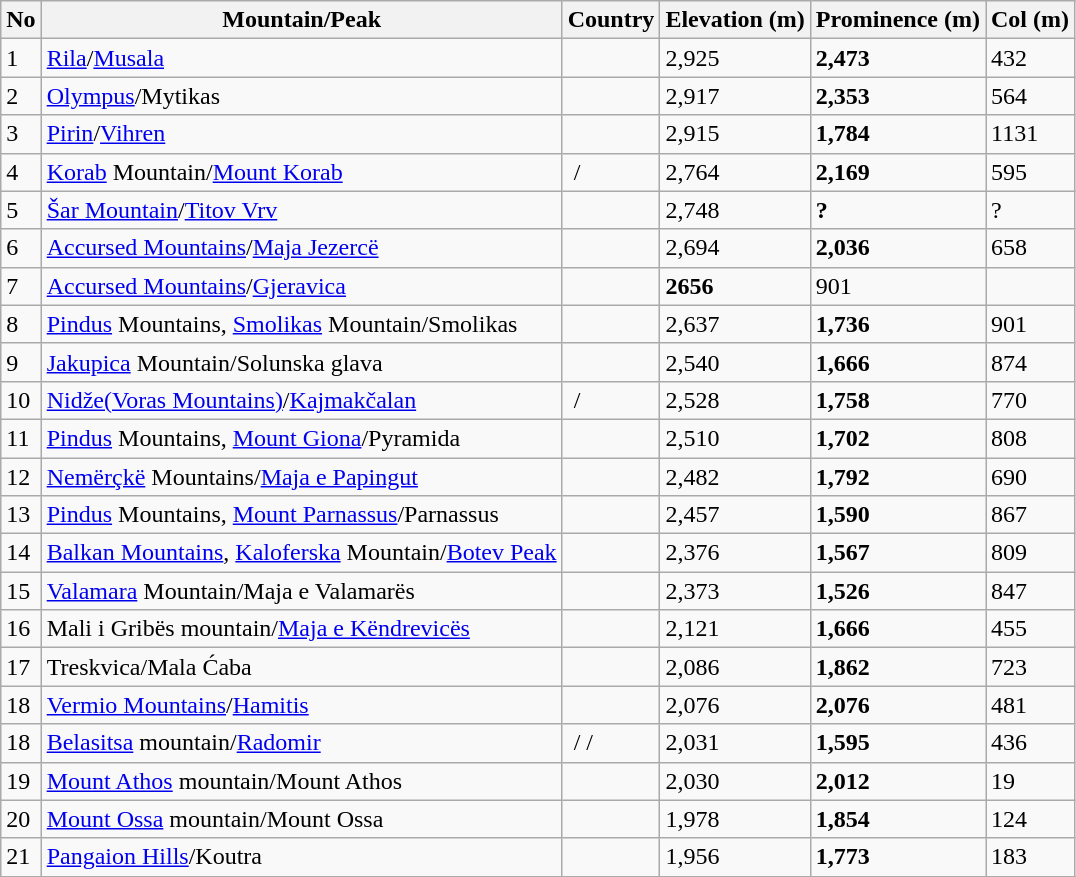<table class="wikitable sortable">
<tr>
<th>No</th>
<th>Mountain/Peak</th>
<th>Country</th>
<th>Elevation (m)</th>
<th>Prominence (m)</th>
<th>Col (m)</th>
</tr>
<tr>
<td>1</td>
<td><a href='#'>Rila</a>/<a href='#'>Musala</a></td>
<td></td>
<td>2,925</td>
<td><strong>2,473</strong></td>
<td>432</td>
</tr>
<tr>
<td>2</td>
<td><a href='#'>Olympus</a>/Mytikas</td>
<td></td>
<td>2,917</td>
<td><strong>2,353</strong></td>
<td>564</td>
</tr>
<tr>
<td>3</td>
<td><a href='#'>Pirin</a>/<a href='#'>Vihren</a></td>
<td></td>
<td>2,915</td>
<td><strong>1,784</strong></td>
<td>1131</td>
</tr>
<tr>
<td>4</td>
<td><a href='#'>Korab</a> Mountain/<a href='#'>Mount Korab</a></td>
<td> / </td>
<td>2,764</td>
<td><strong>2,169</strong></td>
<td>595</td>
</tr>
<tr>
<td>5</td>
<td><a href='#'>Šar Mountain</a>/<a href='#'>Titov Vrv</a></td>
<td></td>
<td>2,748</td>
<td><strong>?</strong></td>
<td>?</td>
</tr>
<tr>
<td>6</td>
<td><a href='#'>Accursed Mountains</a>/<a href='#'>Maja Jezercë</a></td>
<td></td>
<td>2,694</td>
<td><strong>2,036</strong></td>
<td>658</td>
</tr>
<tr>
<td>7</td>
<td><a href='#'>Accursed Mountains</a>/<a href='#'>Gjeravica</a></td>
<td></td>
<td><strong>2656</strong></td>
<td>901</td>
</tr>
<tr>
<td>8</td>
<td><a href='#'>Pindus</a> Mountains, <a href='#'>Smolikas</a> Mountain/Smolikas</td>
<td></td>
<td>2,637</td>
<td><strong>1,736</strong></td>
<td>901</td>
</tr>
<tr>
<td>9</td>
<td><a href='#'>Jakupica</a> Mountain/Solunska glava</td>
<td></td>
<td>2,540</td>
<td><strong>1,666</strong></td>
<td>874</td>
</tr>
<tr>
<td>10</td>
<td><a href='#'>Nidže(Voras Mountains)</a>/<a href='#'>Kajmakčalan</a></td>
<td> / </td>
<td>2,528</td>
<td><strong>1,758</strong></td>
<td>770</td>
</tr>
<tr>
<td>11</td>
<td><a href='#'>Pindus</a> Mountains, <a href='#'>Mount Giona</a>/Pyramida</td>
<td></td>
<td>2,510</td>
<td><strong>1,702</strong></td>
<td>808</td>
</tr>
<tr>
<td>12</td>
<td><a href='#'>Nemërçkë</a> Mountains/<a href='#'>Maja e Papingut</a></td>
<td></td>
<td>2,482</td>
<td><strong>1,792</strong></td>
<td>690</td>
</tr>
<tr>
<td>13</td>
<td><a href='#'>Pindus</a> Mountains, <a href='#'>Mount Parnassus</a>/Parnassus</td>
<td></td>
<td>2,457</td>
<td><strong>1,590</strong></td>
<td>867</td>
</tr>
<tr>
<td>14</td>
<td><a href='#'>Balkan Mountains</a>, <a href='#'>Kaloferska</a> Mountain/<a href='#'>Botev Peak</a></td>
<td></td>
<td>2,376</td>
<td><strong>1,567</strong></td>
<td>809</td>
</tr>
<tr>
<td>15</td>
<td><a href='#'>Valamara</a> Mountain/Maja e Valamarës</td>
<td></td>
<td>2,373</td>
<td><strong>1,526</strong></td>
<td>847</td>
</tr>
<tr>
<td>16</td>
<td>Mali i Gribës mountain/<a href='#'>Maja e Këndrevicës</a></td>
<td></td>
<td>2,121</td>
<td><strong>1,666</strong></td>
<td>455</td>
</tr>
<tr 16>
<td>17</td>
<td>Treskvica/Mala Ćaba</td>
<td></td>
<td>2,086</td>
<td><strong>1,862</strong></td>
<td>723</td>
</tr>
<tr>
<td>18</td>
<td><a href='#'>Vermio Mountains</a>/<a href='#'>Hamitis</a></td>
<td></td>
<td>2,076</td>
<td><strong>2,076</strong></td>
<td>481</td>
</tr>
<tr>
<td>18</td>
<td><a href='#'>Belasitsa</a> mountain/<a href='#'>Radomir</a></td>
<td> / / </td>
<td>2,031</td>
<td><strong>1,595</strong></td>
<td>436</td>
</tr>
<tr>
<td>19</td>
<td><a href='#'>Mount Athos</a> mountain/Mount Athos</td>
<td></td>
<td>2,030</td>
<td><strong>2,012</strong></td>
<td>19</td>
</tr>
<tr>
<td>20</td>
<td><a href='#'>Mount Ossa</a> mountain/Mount Ossa</td>
<td></td>
<td>1,978</td>
<td><strong>1,854</strong></td>
<td>124</td>
</tr>
<tr>
<td>21</td>
<td><a href='#'>Pangaion Hills</a>/Koutra</td>
<td></td>
<td>1,956</td>
<td><strong>1,773</strong></td>
<td>183</td>
</tr>
<tr>
</tr>
</table>
